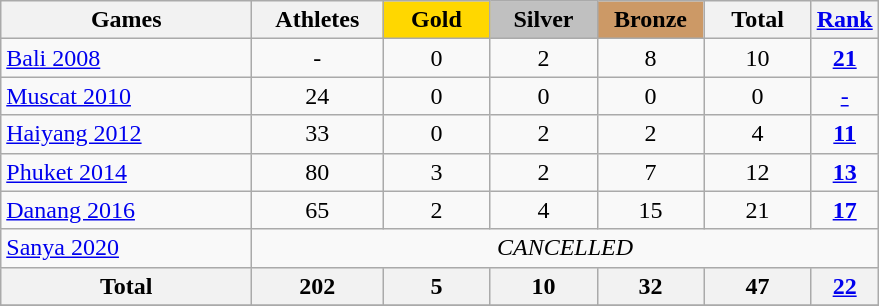<table class="wikitable sortable" style="margin-top:0em; text-align:center; font-size:100%;">
<tr>
<th style="width:10em;">Games</th>
<th scope="col" style="width:5em;">Athletes</th>
<th style="width:4em; background:gold;">Gold</th>
<th style="width:4em; background:silver;">Silver</th>
<th style="width:4em; background:#cc9966;">Bronze</th>
<th style="width:4em;">Total</th>
<th style="width:2em;"><a href='#'>Rank</a></th>
</tr>
<tr>
<td align=left> <a href='#'>Bali 2008</a></td>
<td>-</td>
<td>0</td>
<td>2</td>
<td>8</td>
<td>10</td>
<td><a href='#'><strong>21</strong></a></td>
</tr>
<tr>
<td align=left> <a href='#'>Muscat 2010</a></td>
<td>24</td>
<td>0</td>
<td>0</td>
<td>0</td>
<td>0</td>
<td><a href='#'>-</a></td>
</tr>
<tr>
<td align=left> <a href='#'>Haiyang 2012</a></td>
<td>33</td>
<td>0</td>
<td>2</td>
<td>2</td>
<td>4</td>
<td><a href='#'><strong>11</strong></a></td>
</tr>
<tr>
<td align=left> <a href='#'>Phuket 2014</a></td>
<td>80</td>
<td>3</td>
<td>2</td>
<td>7</td>
<td>12</td>
<td><a href='#'><strong>13</strong></a></td>
</tr>
<tr>
<td align=left> <a href='#'>Danang 2016</a></td>
<td>65</td>
<td>2</td>
<td>4</td>
<td>15</td>
<td>21</td>
<td><a href='#'><strong>17</strong></a></td>
</tr>
<tr>
<td align=left> <a href='#'>Sanya 2020</a></td>
<td colspan=6><em>CANCELLED</em></td>
</tr>
<tr>
<th><strong>Total</strong></th>
<th><strong>202</strong></th>
<th><strong>5</strong></th>
<th><strong>10</strong></th>
<th><strong>32</strong></th>
<th><strong>47</strong></th>
<th><strong><a href='#'>22</a></strong></th>
</tr>
<tr class="sortbottom">
</tr>
</table>
